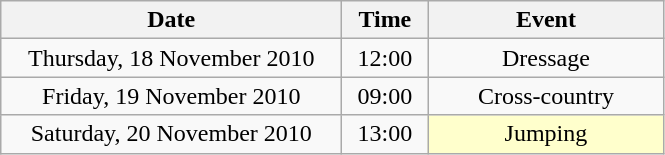<table class = "wikitable" style="text-align:center;">
<tr>
<th width=220>Date</th>
<th width=50>Time</th>
<th width=150>Event</th>
</tr>
<tr>
<td>Thursday, 18 November 2010</td>
<td>12:00</td>
<td>Dressage</td>
</tr>
<tr>
<td>Friday, 19 November 2010</td>
<td>09:00</td>
<td>Cross-country</td>
</tr>
<tr>
<td>Saturday, 20 November 2010</td>
<td>13:00</td>
<td bgcolor=ffffcc>Jumping</td>
</tr>
</table>
